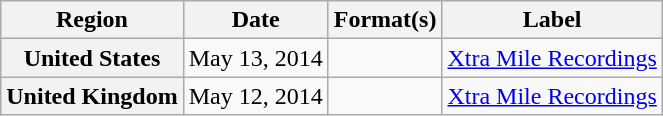<table class="wikitable plainrowheaders">
<tr>
<th scope="col">Region</th>
<th scope="col">Date</th>
<th scope="col">Format(s)</th>
<th scope="col">Label</th>
</tr>
<tr>
<th scope="row">United States</th>
<td rowspan="1">May 13, 2014</td>
<td rowspan="1"></td>
<td rowspan="1"><a href='#'>Xtra Mile Recordings</a></td>
</tr>
<tr>
<th scope="row">United Kingdom</th>
<td rowspan="1">May 12, 2014</td>
<td rowspan="1"></td>
<td rowspan="1"><a href='#'>Xtra Mile Recordings</a></td>
</tr>
</table>
